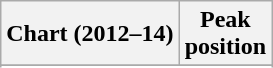<table class="wikitable sortable plainrowheaders" style="text-align:center">
<tr>
<th>Chart (2012–14)</th>
<th>Peak<br>position</th>
</tr>
<tr>
</tr>
<tr>
</tr>
</table>
